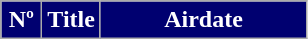<table class=wikitable style="background:#FFFFFF">
<tr style="color:#FFFFFF">
<th style="background:#000070; width:20px">Nº</th>
<th style="background:#000070">Title</th>
<th style="background:#000070; width:130px">Airdate<br>














</th>
</tr>
</table>
